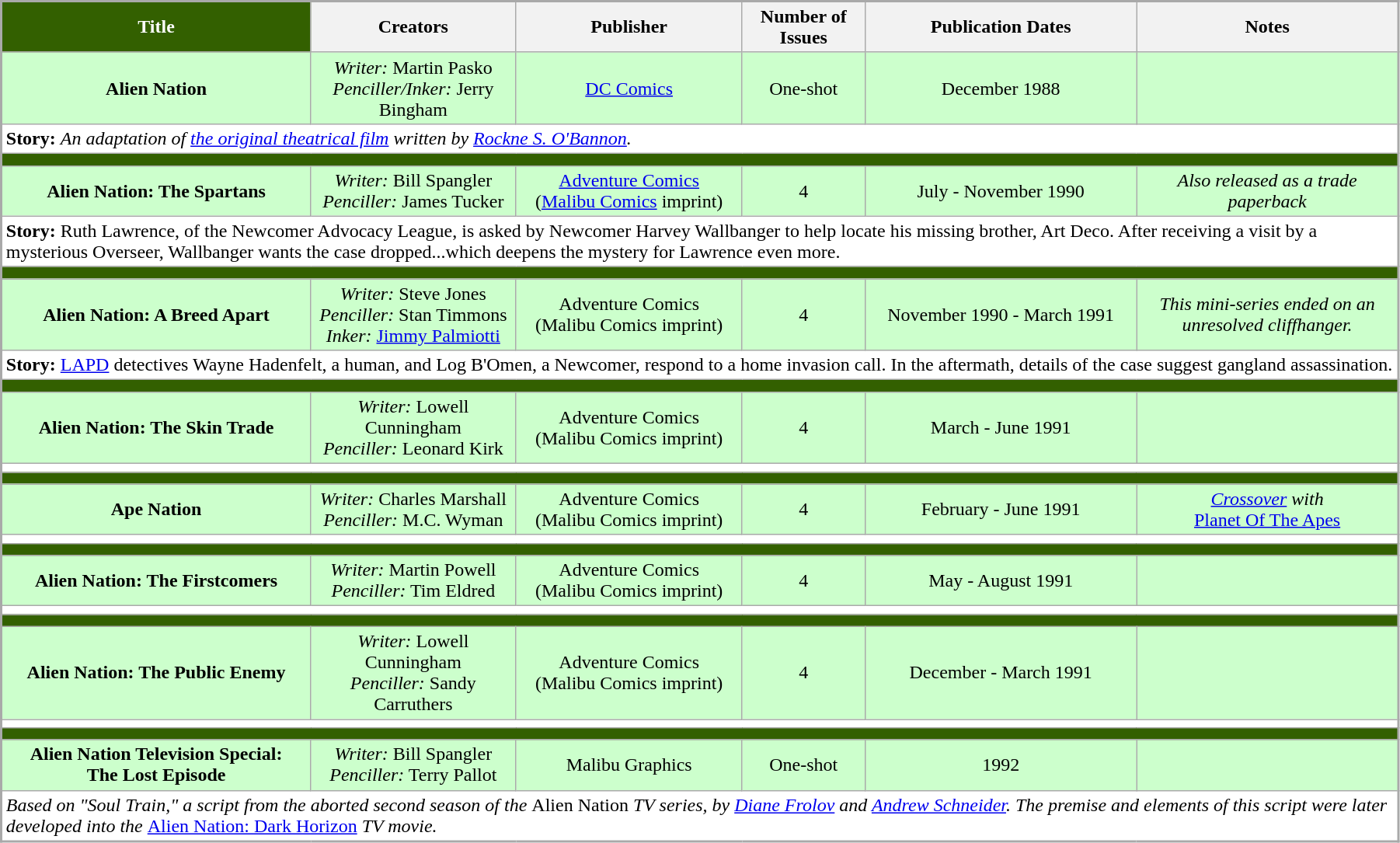<table class=wikitable style="border-spacing: 2px; border: 2px solid darkgray; width:95%; background:#FFFFFF">
<tr>
<th style="background-color:#336000; color:#FFFFFF;">Title</th>
<th !style="background-color:#336000; color:#FFFFFF;">Creators</th>
<th !style="background-color:#336000; color:#FFFFFF;">Publisher</th>
<th !style="background-color:#336000; color:#FFFFFF;">Number of Issues</th>
<th !style="background-color:#336000; color:#FFFFFF;">Publication Dates</th>
<th !style="background-color:#336000; color:#FFFFFF;">Notes</th>
</tr>
<tr align=center bgcolor=#CCFFCC>
<td align=center><strong>Alien Nation</strong></td>
<td align=center><em>Writer:</em> Martin Pasko<br><em>Penciller/Inker:</em> Jerry Bingham</td>
<td align=center><a href='#'>DC Comics</a></td>
<td align=center>One-shot</td>
<td align=center>December 1988</td>
<td></td>
</tr>
<tr>
<td bgcolor= #FFFFFF colspan=6><strong>Story:</strong> <em>An adaptation of <a href='#'>the original theatrical film</a> written by <a href='#'>Rockne S. O'Bannon</a>.</em></td>
</tr>
<tr>
<td bgcolor=#336000 colspan=6 height=3px></td>
</tr>
<tr align=center bgcolor=#CCFFCC>
<td align=center><strong>Alien Nation: The Spartans</strong></td>
<td align=center><em>Writer:</em> Bill Spangler<br><em>Penciller:</em> James Tucker</td>
<td align=center style=white-space:nowrap><a href='#'>Adventure Comics</a><br>(<a href='#'>Malibu Comics</a> imprint)</td>
<td align=center>4</td>
<td align=center style=white-space:nowrap>July - November 1990</td>
<td><em>Also released as a trade paperback</em></td>
</tr>
<tr>
<td bgcolor=#FFFFFF colspan=6><strong>Story:</strong> Ruth Lawrence, of the Newcomer Advocacy League, is asked by Newcomer Harvey Wallbanger to help locate his missing brother, Art Deco. After receiving a visit by a mysterious Overseer, Wallbanger wants the case dropped...which deepens the mystery for Lawrence even more.</td>
</tr>
<tr>
<td bgcolor=#336000 colspan=6 height=3px></td>
</tr>
<tr align=center bgcolor=#CCFFCC>
<td align=center><strong>Alien Nation: A Breed Apart</strong></td>
<td align=center><em>Writer:</em> Steve Jones<br><em>Penciller:</em> Stan Timmons <br> <em>Inker:</em> <a href='#'>Jimmy Palmiotti</a></td>
<td align=center style=white-space:nowrap>Adventure Comics <br>(Malibu Comics imprint)</td>
<td align=center>4</td>
<td align=center style=white-space:nowrap>November 1990 - March 1991</td>
<td><em>This mini-series ended on an unresolved cliffhanger.</em></td>
</tr>
<tr>
<td bgcolor=#FFFFFF colspan=6><strong>Story:</strong> <a href='#'>LAPD</a> detectives Wayne Hadenfelt, a human, and Log B'Omen, a Newcomer, respond to a home invasion call. In the aftermath, details of the case suggest gangland assassination.</td>
</tr>
<tr>
<td bgcolor=#336000 colspan=6 height=3px></td>
</tr>
<tr align=center bgcolor=#CCFFCC>
<td align=center><strong>Alien Nation: The Skin Trade</strong></td>
<td align=center><em>Writer:</em> Lowell Cunningham<br><em>Penciller:</em> Leonard Kirk</td>
<td align=center style=white-space:nowrap>Adventure Comics<br>(Malibu Comics imprint)</td>
<td align=center>4</td>
<td align=center>March - June 1991</td>
<td></td>
</tr>
<tr>
<td bgcolor=#FFFFFF colspan=6></td>
</tr>
<tr>
<td bgcolor=#336000 colspan=6 height=3px></td>
</tr>
<tr align=center bgcolor=#CCFFCC>
<td align=center><strong>Ape Nation</strong></td>
<td align=center><em>Writer:</em> Charles Marshall<br><em>Penciller:</em> M.C. Wyman</td>
<td align=center style=white-space:nowrap>Adventure Comics<br>(Malibu Comics imprint)</td>
<td align=center>4</td>
<td align=center>February - June 1991</td>
<td><em><a href='#'>Crossover</a> with</em><br><a href='#'>Planet Of The Apes</a></td>
</tr>
<tr>
<td bgcolor=#FFFFFF colspan=6></td>
</tr>
<tr>
<td bgcolor=#336000 colspan=6 height=3px></td>
</tr>
<tr align=center bgcolor=#CCFFCC>
<td align=center><strong>Alien Nation: The Firstcomers</strong></td>
<td align=center><em>Writer:</em> Martin Powell<br><em>Penciller:</em> Tim Eldred</td>
<td align=center style=white-space:nowrap>Adventure Comics<br>(Malibu Comics imprint)</td>
<td align=center>4</td>
<td align=center>May - August 1991</td>
<td></td>
</tr>
<tr>
<td bgcolor=#FFFFFF colspan=6></td>
</tr>
<tr>
<td bgcolor=#336000 colspan=6 height=3px></td>
</tr>
<tr align=center bgcolor=#CCFFCC>
<td align=center style=white-space:nowrap><strong>Alien Nation: The Public Enemy</strong></td>
<td align=center><em>Writer:</em> Lowell Cunningham<br><em>Penciller:</em> Sandy Carruthers</td>
<td align=center style=white-space:nowrap>Adventure Comics<br>(Malibu Comics imprint)</td>
<td align=center>4</td>
<td align=center>December - March 1991</td>
<td></td>
</tr>
<tr>
<td bgcolor=#FFFFFF colspan=6></td>
</tr>
<tr>
<td bgcolor=#336000 colspan=6 height=3px></td>
</tr>
<tr align=center bgcolor=#CCFFCC>
<td align=center><strong>Alien Nation Television Special:<br>The Lost Episode</strong></td>
<td align=center><em>Writer:</em> Bill Spangler<br><em>Penciller:</em> Terry Pallot</td>
<td align=center style=white-space:nowrap>Malibu Graphics</td>
<td align=center>One-shot</td>
<td align=center>1992</td>
<td></td>
</tr>
<tr>
<td bgcolor=#FFFFFF colspan=6><em>Based on "Soul Train," a script from the aborted second season of the </em>Alien Nation<em> TV series, by <a href='#'>Diane Frolov</a> and <a href='#'>Andrew Schneider</a>. The premise and elements of this script were later developed into the </em><a href='#'>Alien Nation: Dark Horizon</a><em> TV movie.</em></td>
</tr>
</table>
